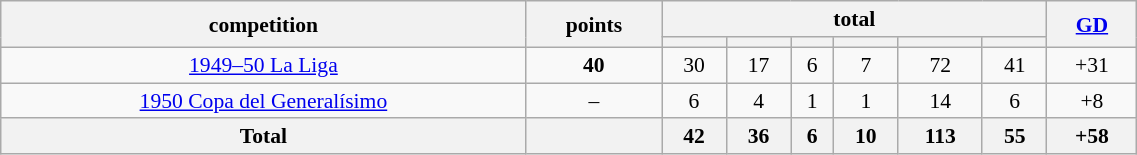<table class="wikitable" style="font-size:90%;width:60%;float:left;text-align:center;">
<tr>
<th rowspan="2">competition</th>
<th rowspan="2">points</th>
<th colspan="6">total</th>
<th rowspan="2"><a href='#'>GD</a></th>
</tr>
<tr>
<th></th>
<th></th>
<th></th>
<th></th>
<th></th>
<th></th>
</tr>
<tr>
<td><a href='#'>1949–50 La Liga</a></td>
<td><strong>40</strong></td>
<td>30</td>
<td>17</td>
<td>6</td>
<td>7</td>
<td>72</td>
<td>41</td>
<td>+31</td>
</tr>
<tr>
<td><a href='#'>1950 Copa del Generalísimo</a></td>
<td>–</td>
<td>6</td>
<td>4</td>
<td>1</td>
<td>1</td>
<td>14</td>
<td>6</td>
<td>+8</td>
</tr>
<tr>
<th>Total</th>
<th></th>
<th>42</th>
<th>36</th>
<th>6</th>
<th>10</th>
<th>113</th>
<th>55</th>
<th>+58</th>
</tr>
</table>
